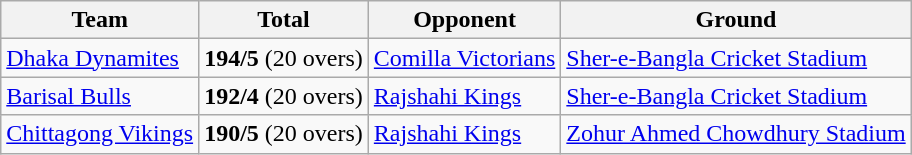<table class="wikitable">
<tr>
<th>Team</th>
<th>Total</th>
<th>Opponent</th>
<th>Ground</th>
</tr>
<tr>
<td><a href='#'>Dhaka Dynamites</a></td>
<td><strong>194/5</strong> (20 overs)</td>
<td><a href='#'>Comilla Victorians</a></td>
<td><a href='#'>Sher-e-Bangla Cricket Stadium</a></td>
</tr>
<tr>
<td><a href='#'>Barisal Bulls</a></td>
<td><strong>192/4</strong> (20 overs)</td>
<td><a href='#'>Rajshahi Kings</a></td>
<td><a href='#'>Sher-e-Bangla Cricket Stadium</a></td>
</tr>
<tr>
<td><a href='#'>Chittagong Vikings</a></td>
<td><strong>190/5</strong> (20 overs)</td>
<td><a href='#'>Rajshahi Kings</a></td>
<td><a href='#'>Zohur Ahmed Chowdhury Stadium</a></td>
</tr>
</table>
